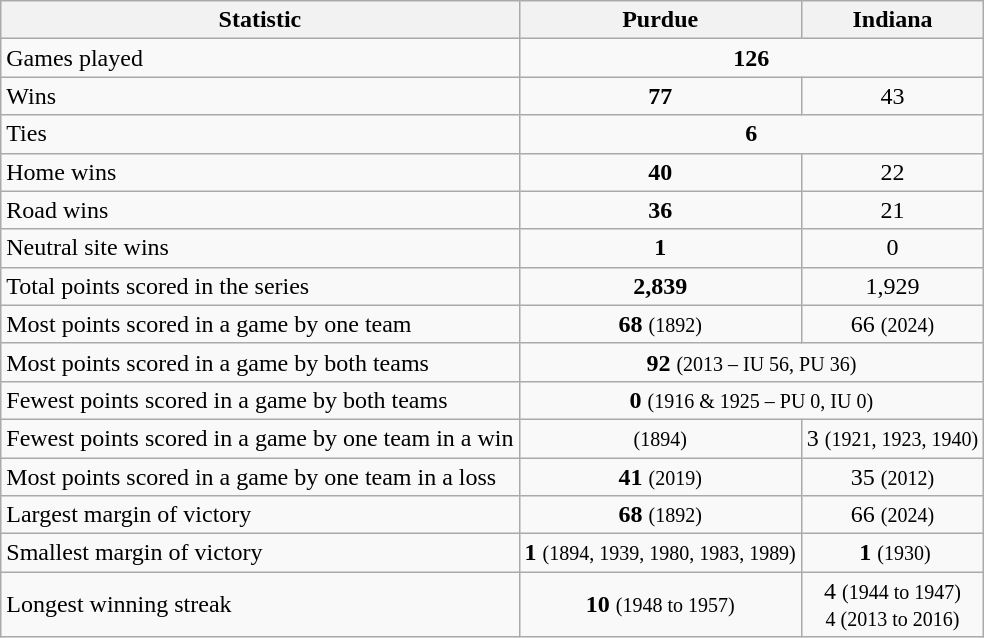<table class="wikitable">
<tr>
<th>Statistic</th>
<th>Purdue</th>
<th>Indiana</th>
</tr>
<tr>
<td>Games played</td>
<td style="text-align:center;" colspan="2"><strong>126</strong></td>
</tr>
<tr>
<td>Wins</td>
<td align=center><strong>77</strong></td>
<td align=center>43</td>
</tr>
<tr>
<td>Ties</td>
<td style="text-align:center;" colspan="2"><strong>6</strong></td>
</tr>
<tr>
<td>Home wins</td>
<td align=center><strong>40</strong></td>
<td align=center>22</td>
</tr>
<tr>
<td>Road wins</td>
<td align=center><strong>36</strong></td>
<td align=center>21</td>
</tr>
<tr>
<td>Neutral site wins</td>
<td align=center><strong>1</strong></td>
<td align=center>0</td>
</tr>
<tr>
<td>Total points scored in the series</td>
<td align="center"><strong>2,839</strong></td>
<td align="center">1,929</td>
</tr>
<tr>
<td>Most points scored in a game by one team</td>
<td align=center><strong>68</strong> <small>(1892)</small></td>
<td align=center>66 <small>(2024)</small></td>
</tr>
<tr>
<td>Most points scored in a game by both teams</td>
<td style="text-align:center;" colspan="2"><strong>92</strong> <small>(2013 – IU 56, PU 36)</small></td>
</tr>
<tr>
<td>Fewest points scored in a game by both teams</td>
<td style="text-align:center;" colspan="2"><strong>0</strong> <small>(1916 & 1925 – PU 0, IU 0)</small></td>
</tr>
<tr>
<td>Fewest points scored in a game by one team in a win</td>
<td align=center><strong></strong> <small>(1894)</small></td>
<td align=center>3 <small>(1921, 1923, 1940)</small></td>
</tr>
<tr>
<td>Most points scored in a game by one team in a loss</td>
<td align=center><strong>41</strong> <small>(2019)</small></td>
<td align=center>35 <small>(2012)</small></td>
</tr>
<tr>
<td>Largest margin of victory</td>
<td align=center><strong>68</strong> <small>(1892)</small></td>
<td align=center>66 <small>(2024)</small></td>
</tr>
<tr>
<td>Smallest margin of victory</td>
<td align=center><strong>1</strong> <small>(1894, 1939, 1980, 1983, 1989)</small></td>
<td align=center>     <strong>1</strong> <small>(1930)     </small></td>
</tr>
<tr>
<td>Longest winning streak</td>
<td align=center><strong>10</strong> <small>(1948 to 1957)</small></td>
<td align=center>4 <small>(1944 to 1947) <br> 4 (2013 to 2016)</small></td>
</tr>
</table>
